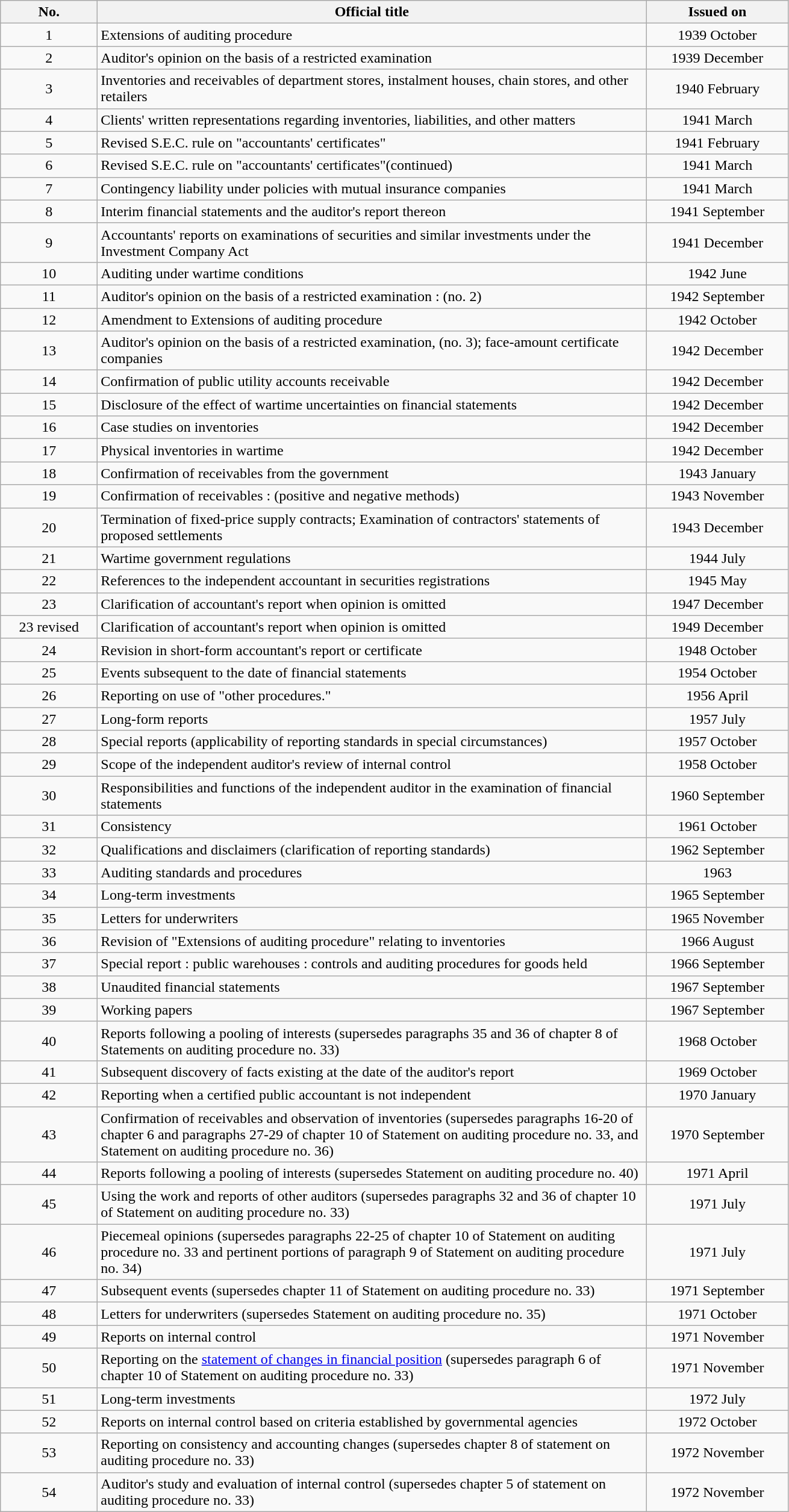<table class="wikitable sortable">
<tr>
<th width="100">No.</th>
<th width="600">Official title</th>
<th width="150">Issued on</th>
</tr>
<tr>
<td align="center">1</td>
<td>Extensions of auditing procedure </td>
<td align="center">1939 October</td>
</tr>
<tr>
<td align="center">2</td>
<td>Auditor's opinion on the basis of a restricted examination </td>
<td align="center">1939 December</td>
</tr>
<tr>
<td align="center">3</td>
<td>Inventories and receivables of department stores, instalment houses, chain stores, and other retailers </td>
<td align="center">1940 February</td>
</tr>
<tr>
<td align="center">4</td>
<td>Clients' written representations regarding inventories, liabilities, and other matters  </td>
<td align="center">1941 March</td>
</tr>
<tr>
<td align="center">5</td>
<td>Revised S.E.C. rule on "accountants' certificates" </td>
<td align="center">1941 February</td>
</tr>
<tr>
<td align="center">6</td>
<td>Revised S.E.C. rule on "accountants' certificates"(continued) </td>
<td align="center">1941 March</td>
</tr>
<tr>
<td align="center">7</td>
<td>Contingency liability under policies with mutual insurance companies </td>
<td align="center">1941 March</td>
</tr>
<tr>
<td align="center">8</td>
<td>Interim financial statements and the auditor's report thereon  </td>
<td align="center">1941 September</td>
</tr>
<tr>
<td align="center">9</td>
<td>Accountants' reports on examinations of securities and similar investments under the Investment Company Act </td>
<td align="center">1941 December</td>
</tr>
<tr>
<td align="center">10</td>
<td>Auditing under wartime conditions </td>
<td align="center">1942 June</td>
</tr>
<tr>
<td align="center">11</td>
<td>Auditor's opinion on the basis of a restricted examination : (no. 2) </td>
<td align="center">1942 September</td>
</tr>
<tr>
<td align="center">12</td>
<td>Amendment to Extensions of auditing procedure </td>
<td align="center">1942 October</td>
</tr>
<tr>
<td align="center">13</td>
<td>Auditor's opinion on the basis of a restricted examination, (no. 3); face-amount certificate companies </td>
<td align="center">1942 December</td>
</tr>
<tr>
<td align="center">14</td>
<td>Confirmation of public utility accounts receivable  </td>
<td align="center">1942 December</td>
</tr>
<tr>
<td align="center">15</td>
<td>Disclosure of the effect of wartime uncertainties on financial statements </td>
<td align="center">1942 December</td>
</tr>
<tr>
<td align="center">16</td>
<td>Case studies on inventories </td>
<td align="center">1942 December</td>
</tr>
<tr>
<td align="center">17</td>
<td>Physical inventories in wartime </td>
<td align="center">1942 December</td>
</tr>
<tr>
<td align="center">18</td>
<td>Confirmation of receivables from the government </td>
<td align="center">1943 January</td>
</tr>
<tr>
<td align="center">19</td>
<td>Confirmation of receivables : (positive and negative methods) </td>
<td align="center">1943 November</td>
</tr>
<tr>
<td align="center">20</td>
<td>Termination of fixed-price supply contracts; Examination of contractors' statements of proposed settlements </td>
<td align="center">1943 December</td>
</tr>
<tr>
<td align="center">21</td>
<td>Wartime government regulations </td>
<td align="center">1944 July</td>
</tr>
<tr>
<td align="center">22</td>
<td>References to the independent accountant in securities registrations </td>
<td align="center">1945 May</td>
</tr>
<tr>
<td align="center">23</td>
<td>Clarification of accountant's report when opinion is omitted  </td>
<td align="center">1947 December</td>
</tr>
<tr>
<td align="center">23 revised</td>
<td>Clarification of accountant's report when opinion is omitted  </td>
<td align="center">1949 December</td>
</tr>
<tr>
<td align="center">24</td>
<td>Revision in short-form accountant's report or certificate </td>
<td align="center">1948 October</td>
</tr>
<tr>
<td align="center">25</td>
<td>Events subsequent to the date of financial statements </td>
<td align="center">1954 October</td>
</tr>
<tr>
<td align="center">26</td>
<td>Reporting on use of "other procedures." </td>
<td align="center">1956 April</td>
</tr>
<tr>
<td align="center">27</td>
<td>Long-form reports </td>
<td align="center">1957 July</td>
</tr>
<tr>
<td align="center">28</td>
<td>Special reports (applicability of reporting standards in special circumstances) </td>
<td align="center">1957 October</td>
</tr>
<tr>
<td align="center">29</td>
<td>Scope of the independent auditor's review of internal control </td>
<td align="center">1958 October</td>
</tr>
<tr>
<td align="center">30</td>
<td>Responsibilities and functions of the independent auditor in the examination of financial statements </td>
<td align="center">1960 September</td>
</tr>
<tr>
<td align="center">31</td>
<td>Consistency </td>
<td align="center">1961 October</td>
</tr>
<tr>
<td align="center">32</td>
<td>Qualifications and disclaimers (clarification of reporting standards) </td>
<td align="center">1962 September</td>
</tr>
<tr>
<td align="center">33</td>
<td>Auditing standards and procedures </td>
<td align="center">1963</td>
</tr>
<tr>
<td align="center">34</td>
<td>Long-term investments </td>
<td align="center">1965 September</td>
</tr>
<tr>
<td align="center">35</td>
<td>Letters for underwriters </td>
<td align="center">1965 November</td>
</tr>
<tr>
<td align="center">36</td>
<td>Revision of "Extensions of auditing procedure" relating to inventories  </td>
<td align="center">1966 August</td>
</tr>
<tr>
<td align="center">37</td>
<td>Special report : public warehouses : controls and auditing procedures for goods held  </td>
<td align="center">1966 September</td>
</tr>
<tr>
<td align="center">38</td>
<td>Unaudited financial statements </td>
<td align="center">1967 September</td>
</tr>
<tr>
<td align="center">39</td>
<td>Working papers </td>
<td align="center">1967 September</td>
</tr>
<tr>
<td align="center">40</td>
<td>Reports following a pooling of interests (supersedes paragraphs 35 and 36 of chapter 8 of Statements on auditing procedure no. 33) </td>
<td align="center">1968 October</td>
</tr>
<tr>
<td align="center">41</td>
<td>Subsequent discovery of facts existing at the date of the auditor's report  </td>
<td align="center">1969 October</td>
</tr>
<tr>
<td align="center">42</td>
<td>Reporting when a certified public accountant is not independent  </td>
<td align="center">1970 January</td>
</tr>
<tr>
<td align="center">43</td>
<td>Confirmation of receivables and observation of inventories (supersedes paragraphs 16-20 of chapter 6 and paragraphs 27-29 of chapter 10 of Statement on auditing procedure no. 33, and Statement on auditing procedure no. 36) </td>
<td align="center">1970 September</td>
</tr>
<tr>
<td align="center">44</td>
<td>Reports following a pooling of interests (supersedes Statement on auditing procedure no. 40) </td>
<td align="center">1971 April</td>
</tr>
<tr>
<td align="center">45</td>
<td>Using the work and reports of other auditors (supersedes paragraphs 32 and 36 of chapter 10 of Statement on auditing procedure no. 33) </td>
<td align="center">1971 July</td>
</tr>
<tr>
<td align="center">46</td>
<td>Piecemeal opinions (supersedes paragraphs 22-25 of chapter 10 of Statement on auditing procedure no. 33 and pertinent portions of paragraph 9 of Statement on auditing procedure no. 34) </td>
<td align="center">1971 July</td>
</tr>
<tr>
<td align="center">47</td>
<td>Subsequent events (supersedes chapter 11 of Statement on auditing procedure no. 33) </td>
<td align="center">1971 September</td>
</tr>
<tr>
<td align="center">48</td>
<td>Letters for underwriters (supersedes Statement on auditing procedure no. 35) </td>
<td align="center">1971 October</td>
</tr>
<tr>
<td align="center">49</td>
<td>Reports on internal control </td>
<td align="center">1971 November</td>
</tr>
<tr>
<td align="center">50</td>
<td>Reporting on the <a href='#'>statement of changes in financial position</a> (supersedes paragraph 6 of chapter 10 of Statement on auditing procedure no. 33) </td>
<td align="center">1971 November</td>
</tr>
<tr>
<td align="center">51</td>
<td>Long-term investments </td>
<td align="center">1972 July</td>
</tr>
<tr>
<td align="center">52</td>
<td>Reports on internal control based on criteria established by governmental agencies </td>
<td align="center">1972 October</td>
</tr>
<tr>
<td align="center">53</td>
<td>Reporting on consistency and accounting changes (supersedes chapter 8 of statement on auditing procedure no. 33) </td>
<td align="center">1972 November</td>
</tr>
<tr>
<td align="center">54</td>
<td>Auditor's study and evaluation of internal control (supersedes chapter 5 of statement on auditing procedure no. 33) </td>
<td align="center">1972 November</td>
</tr>
</table>
